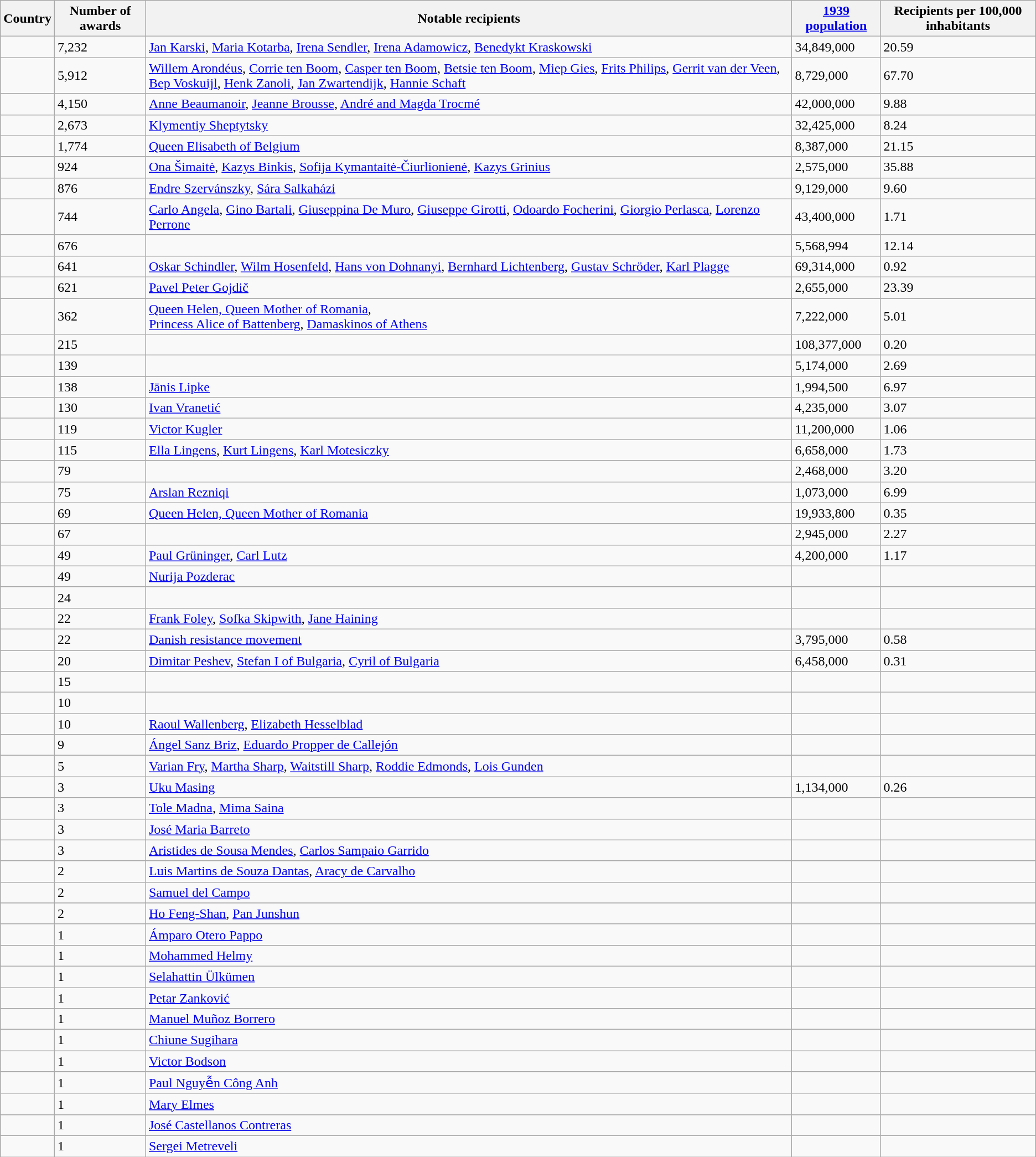<table class="wikitable sortable">
<tr>
<th>Country</th>
<th>Number of awards</th>
<th>Notable recipients</th>
<th><a href='#'>1939 population</a></th>
<th>Recipients per 100,000 inhabitants</th>
</tr>
<tr>
<td style="text-align:left;"></td>
<td>7,232</td>
<td><a href='#'>Jan Karski</a>, <a href='#'>Maria Kotarba</a>, <a href='#'>Irena Sendler</a>, <a href='#'>Irena Adamowicz</a>, <a href='#'>Benedykt Kraskowski</a></td>
<td>34,849,000</td>
<td>20.59</td>
</tr>
<tr>
<td style="text-align:left;"></td>
<td>5,912</td>
<td><a href='#'>Willem Arondéus</a>, <a href='#'>Corrie ten Boom</a>, <a href='#'>Casper ten Boom</a>, <a href='#'>Betsie ten Boom</a>, <a href='#'>Miep Gies</a>, <a href='#'>Frits Philips</a>, <a href='#'>Gerrit van der Veen</a>, <a href='#'>Bep Voskuijl</a>, <a href='#'>Henk Zanoli</a>, <a href='#'>Jan Zwartendijk</a>, <a href='#'>Hannie Schaft</a></td>
<td>8,729,000</td>
<td>67.70</td>
</tr>
<tr>
<td style="text-align:left;"></td>
<td>4,150</td>
<td><a href='#'>Anne Beaumanoir</a>, <a href='#'>Jeanne Brousse</a>, <a href='#'>André and Magda Trocmé</a></td>
<td>42,000,000</td>
<td>9.88</td>
</tr>
<tr>
<td style="text-align:left;"></td>
<td>2,673</td>
<td><a href='#'>Klymentiy Sheptytsky</a></td>
<td>32,425,000</td>
<td>8.24</td>
</tr>
<tr>
<td style="text-align:left;"></td>
<td>1,774</td>
<td><a href='#'>Queen Elisabeth of Belgium</a></td>
<td>8,387,000</td>
<td>21.15</td>
</tr>
<tr>
<td style="text-align:left;"></td>
<td>924</td>
<td><a href='#'>Ona Šimaitė</a>, <a href='#'>Kazys Binkis</a>, <a href='#'>Sofija Kymantaitė-Čiurlionienė</a>, <a href='#'>Kazys Grinius</a></td>
<td>2,575,000</td>
<td>35.88</td>
</tr>
<tr>
<td style="text-align:left;"></td>
<td>876</td>
<td><a href='#'>Endre Szervánszky</a>, <a href='#'>Sára Salkaházi</a></td>
<td>9,129,000</td>
<td>9.60</td>
</tr>
<tr>
<td style="text-align:left;"></td>
<td>744</td>
<td><a href='#'>Carlo Angela</a>, <a href='#'>Gino Bartali</a>, <a href='#'>Giuseppina De Muro</a>, <a href='#'>Giuseppe Girotti</a>, <a href='#'>Odoardo Focherini</a>, <a href='#'>Giorgio Perlasca</a>, <a href='#'>Lorenzo Perrone</a></td>
<td>43,400,000</td>
<td>1.71</td>
</tr>
<tr>
<td style="text-align:left;"></td>
<td>676</td>
<td></td>
<td>5,568,994</td>
<td>12.14</td>
</tr>
<tr>
<td style="text-align:left;"></td>
<td>641</td>
<td><a href='#'>Oskar Schindler</a>, <a href='#'>Wilm Hosenfeld</a>, <a href='#'>Hans von Dohnanyi</a>, <a href='#'>Bernhard Lichtenberg</a>, <a href='#'>Gustav Schröder</a>, <a href='#'>Karl Plagge</a></td>
<td>69,314,000</td>
<td>0.92</td>
</tr>
<tr>
<td style="text-align:left;"></td>
<td>621</td>
<td><a href='#'>Pavel Peter Gojdič</a></td>
<td>2,655,000</td>
<td>23.39</td>
</tr>
<tr>
<td style="text-align:left;"></td>
<td>362</td>
<td><a href='#'> Queen Helen, Queen Mother of Romania</a>,<br><a href='#'>Princess Alice of Battenberg</a>, <a href='#'>Damaskinos of Athens</a></td>
<td>7,222,000</td>
<td>5.01</td>
</tr>
<tr>
<td style="text-align:left;"></td>
<td>215</td>
<td></td>
<td>108,377,000</td>
<td>0.20</td>
</tr>
<tr>
<td style="text-align:left;"></td>
<td>139</td>
<td></td>
<td>5,174,000</td>
<td>2.69</td>
</tr>
<tr>
<td style="text-align:left;"></td>
<td>138</td>
<td><a href='#'>Jānis Lipke</a></td>
<td>1,994,500</td>
<td>6.97</td>
</tr>
<tr>
<td style="text-align:left;"></td>
<td>130</td>
<td><a href='#'>Ivan Vranetić</a></td>
<td>4,235,000</td>
<td>3.07</td>
</tr>
<tr>
<td style="text-align:left;"></td>
<td>119</td>
<td><a href='#'>Victor Kugler</a></td>
<td>11,200,000</td>
<td>1.06</td>
</tr>
<tr>
<td style="text-align:left;"></td>
<td>115</td>
<td><a href='#'>Ella Lingens</a>, <a href='#'>Kurt Lingens</a>, <a href='#'>Karl Motesiczky</a></td>
<td>6,658,000</td>
<td>1.73</td>
</tr>
<tr>
<td style="text-align:left;"></td>
<td>79</td>
<td></td>
<td>2,468,000</td>
<td>3.20</td>
</tr>
<tr>
<td style="text-align:left;"></td>
<td>75</td>
<td><a href='#'>Arslan Rezniqi</a></td>
<td>1,073,000</td>
<td>6.99</td>
</tr>
<tr>
<td style="text-align:left;"></td>
<td>69</td>
<td><a href='#'>Queen Helen, Queen Mother of Romania</a></td>
<td>19,933,800</td>
<td>0.35</td>
</tr>
<tr>
<td style="text-align:left;"></td>
<td>67</td>
<td></td>
<td>2,945,000</td>
<td>2.27</td>
</tr>
<tr>
<td style="text-align:left;"></td>
<td>49</td>
<td><a href='#'>Paul Grüninger</a>, <a href='#'>Carl Lutz</a></td>
<td>4,200,000</td>
<td>1.17</td>
</tr>
<tr>
<td style="text-align:left;"></td>
<td>49</td>
<td><a href='#'>Nurija Pozderac</a></td>
<td></td>
<td></td>
</tr>
<tr>
<td style="text-align:left;"></td>
<td>24</td>
<td></td>
<td></td>
<td></td>
</tr>
<tr>
<td style="text-align:left;"></td>
<td>22</td>
<td><a href='#'>Frank Foley</a>, <a href='#'>Sofka Skipwith</a>, <a href='#'>Jane Haining</a></td>
<td></td>
<td></td>
</tr>
<tr>
<td></td>
<td>22</td>
<td><a href='#'>Danish resistance movement</a></td>
<td>3,795,000</td>
<td>0.58</td>
</tr>
<tr>
<td style="text-align:left;"></td>
<td>20</td>
<td><a href='#'>Dimitar Peshev</a>, <a href='#'>Stefan I of Bulgaria</a>, <a href='#'>Cyril of Bulgaria</a></td>
<td>6,458,000</td>
<td>0.31</td>
</tr>
<tr>
<td style="text-align:left;"></td>
<td>15</td>
<td></td>
<td></td>
<td></td>
</tr>
<tr>
<td style="text-align:left;"></td>
<td>10</td>
<td></td>
<td></td>
<td></td>
</tr>
<tr>
<td></td>
<td>10</td>
<td><a href='#'>Raoul Wallenberg</a>, <a href='#'>Elizabeth Hesselblad</a></td>
<td></td>
<td></td>
</tr>
<tr>
<td style="text-align:left;"></td>
<td>9</td>
<td><a href='#'>Ángel Sanz Briz</a>, <a href='#'>Eduardo Propper de Callejón</a></td>
<td></td>
<td></td>
</tr>
<tr>
<td style="text-align:left;"></td>
<td>5</td>
<td><a href='#'>Varian Fry</a>, <a href='#'>Martha Sharp</a>, <a href='#'>Waitstill Sharp</a>, <a href='#'>Roddie Edmonds</a>, <a href='#'>Lois Gunden</a></td>
<td></td>
<td></td>
</tr>
<tr>
<td style="text-align:left;"></td>
<td>3</td>
<td><a href='#'>Uku Masing</a></td>
<td>1,134,000</td>
<td>0.26</td>
</tr>
<tr>
<td></td>
<td>3</td>
<td><a href='#'>Tole Madna</a>, <a href='#'>Mima Saina</a></td>
<td></td>
<td></td>
</tr>
<tr>
<td></td>
<td>3</td>
<td><a href='#'>José Maria Barreto</a></td>
<td></td>
</tr>
<tr>
<td></td>
<td>3</td>
<td><a href='#'>Aristides de Sousa Mendes</a>, <a href='#'>Carlos Sampaio Garrido</a></td>
<td></td>
<td></td>
</tr>
<tr>
<td style="text-align:left;"></td>
<td>2</td>
<td><a href='#'>Luis Martins de Souza Dantas</a>, <a href='#'>Aracy de Carvalho</a></td>
<td></td>
<td></td>
</tr>
<tr>
<td></td>
<td>2</td>
<td><a href='#'>Samuel del Campo</a></td>
<td></td>
<td></td>
</tr>
<tr>
</tr>
<tr>
<td></td>
<td>2</td>
<td><a href='#'>Ho Feng-Shan</a>, <a href='#'>Pan Junshun</a></td>
<td></td>
<td></td>
</tr>
<tr>
<td style="text-align:left;"></td>
<td>1</td>
<td><a href='#'>Ámparo Otero Pappo</a></td>
<td></td>
<td></td>
</tr>
<tr>
<td></td>
<td>1</td>
<td><a href='#'>Mohammed Helmy</a></td>
<td></td>
<td></td>
</tr>
<tr>
<td></td>
<td>1</td>
<td><a href='#'>Selahattin Ülkümen</a></td>
<td></td>
<td></td>
</tr>
<tr>
<td></td>
<td>1</td>
<td><a href='#'>Petar Zanković</a></td>
<td></td>
<td></td>
</tr>
<tr>
<td></td>
<td>1</td>
<td><a href='#'>Manuel Muñoz Borrero</a></td>
<td></td>
<td></td>
</tr>
<tr>
<td></td>
<td>1</td>
<td><a href='#'>Chiune Sugihara</a></td>
<td></td>
<td></td>
</tr>
<tr>
<td></td>
<td>1</td>
<td><a href='#'>Victor Bodson</a></td>
<td></td>
<td></td>
</tr>
<tr>
<td></td>
<td>1</td>
<td><a href='#'>Paul Nguyễn Công Anh</a></td>
<td></td>
<td></td>
</tr>
<tr>
<td></td>
<td>1</td>
<td><a href='#'>Mary Elmes</a></td>
<td></td>
<td></td>
</tr>
<tr>
<td></td>
<td>1</td>
<td><a href='#'>José Castellanos Contreras</a></td>
<td></td>
<td></td>
</tr>
<tr>
<td></td>
<td>1</td>
<td><a href='#'>Sergei Metreveli</a></td>
<td></td>
<td></td>
</tr>
</table>
